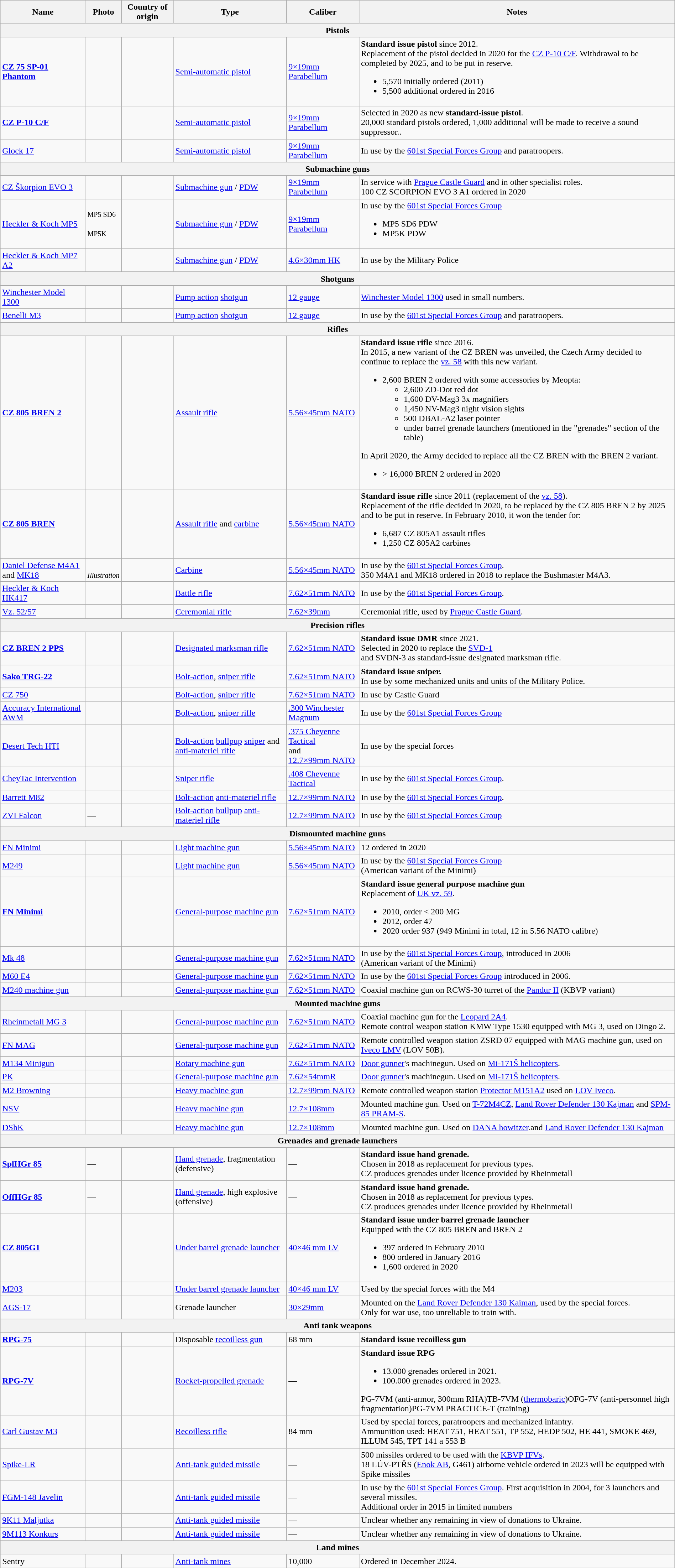<table class="wikitable" border="0" width="100%">
<tr>
<th>Name</th>
<th>Photo</th>
<th>Country of origin</th>
<th>Type</th>
<th>Caliber</th>
<th>Notes</th>
</tr>
<tr>
<th colspan="6">Pistols</th>
</tr>
<tr>
<td><a href='#'><strong>CZ 75 SP-01 Phantom</strong></a></td>
<td></td>
<td></td>
<td><a href='#'>Semi-automatic pistol</a></td>
<td><a href='#'>9×19mm Parabellum</a></td>
<td><strong>Standard issue pistol</strong> since 2012.<br>Replacement of the pistol decided in 2020 for the <a href='#'>CZ P-10 C/F</a>. 
Withdrawal to be completed by 2025, and to be put in reserve. <strong></strong><ul><li>5,570 initially ordered (2011)</li><li>5,500 additional ordered in 2016</li></ul></td>
</tr>
<tr>
<td><a href='#'><strong>CZ P-10 C/F</strong></a></td>
<td></td>
<td></td>
<td><a href='#'>Semi-automatic pistol</a></td>
<td><a href='#'>9×19mm Parabellum</a></td>
<td>Selected in 2020 as new <strong>standard-issue pistol</strong>.<br>20,000 standard pistols ordered, 1,000 additional will be made to receive a sound suppressor.. <strong></strong></td>
</tr>
<tr>
<td><a href='#'>Glock 17</a></td>
<td></td>
<td></td>
<td><a href='#'>Semi-automatic pistol</a></td>
<td><a href='#'>9×19mm Parabellum</a></td>
<td>In use by the <a href='#'>601st Special Forces Group</a> and paratroopers.</td>
</tr>
<tr>
<th colspan="6">Submachine guns</th>
</tr>
<tr>
<td><a href='#'>CZ Škorpion EVO 3</a></td>
<td></td>
<td></td>
<td><a href='#'>Submachine gun</a> / <a href='#'>PDW</a></td>
<td><a href='#'>9×19mm Parabellum</a></td>
<td>In service with <a href='#'>Prague Castle Guard</a> and in other specialist roles.<br>100 CZ SCORPION EVO 3 A1 ordered in 2020 </td>
</tr>
<tr>
<td><a href='#'>Heckler & Koch MP5</a></td>
<td><small>MP5 SD6</small><br><br><small>MP5K</small><br></td>
<td></td>
<td><a href='#'>Submachine gun</a> / <a href='#'>PDW</a></td>
<td><a href='#'>9×19mm Parabellum</a></td>
<td>In use by the <a href='#'>601st Special Forces Group</a><br><ul><li>MP5 SD6 PDW</li><li>MP5K PDW</li></ul></td>
</tr>
<tr>
<td><a href='#'>Heckler & Koch MP7 A2</a></td>
<td></td>
<td></td>
<td><a href='#'>Submachine gun</a> / <a href='#'>PDW</a></td>
<td><a href='#'>4.6×30mm HK</a></td>
<td>In use by the Military Police </td>
</tr>
<tr>
<th colspan="6">Shotguns</th>
</tr>
<tr>
<td><a href='#'>Winchester Model 1300</a></td>
<td></td>
<td></td>
<td><a href='#'>Pump action</a> <a href='#'>shotgun</a></td>
<td><a href='#'>12 gauge</a></td>
<td><a href='#'>Winchester Model 1300</a> used in small numbers.</td>
</tr>
<tr>
<td><a href='#'>Benelli M3</a></td>
<td></td>
<td></td>
<td><a href='#'>Pump action</a> <a href='#'>shotgun</a></td>
<td><a href='#'>12 gauge</a></td>
<td>In use by the <a href='#'>601st Special Forces Group</a> and paratroopers.</td>
</tr>
<tr>
<th colspan="6">Rifles</th>
</tr>
<tr>
<td><a href='#'><strong>CZ 805 BREN 2</strong></a></td>
<td></td>
<td></td>
<td><a href='#'>Assault rifle</a></td>
<td><a href='#'>5.56×45mm NATO</a></td>
<td><strong>Standard issue rifle</strong> since 2016.<br>In 2015, a new variant of the CZ BREN was unveiled, the Czech Army decided to continue to replace the <a href='#'>vz. 58</a> with this new variant.<ul><li>2,600 BREN 2 ordered with some accessories by Meopta:<ul><li>2,600 ZD-Dot red dot</li><li>1,600 DV-Mag3 3x magnifiers</li><li>1,450 NV-Mag3 night vision sights</li><li>500 DBAL-A2 laser pointer</li><li>under barrel grenade launchers (mentioned in the "grenades" section of the table)</li></ul></li></ul>In April 2020, the Army decided to replace all the CZ BREN with the BREN 2 variant.<ul><li>> 16,000 BREN 2 ordered in 2020</li></ul></td>
</tr>
<tr>
<td><strong><a href='#'>CZ 805 BREN</a></strong></td>
<td></td>
<td></td>
<td><a href='#'>Assault rifle</a> and <a href='#'>carbine</a></td>
<td><a href='#'>5.56×45mm NATO</a></td>
<td><strong>Standard issue rifle</strong> since 2011 (replacement of the <a href='#'>vz. 58</a>).<br>Replacement of the rifle decided in 2020, to be replaced by the CZ 805 BREN 2 by 2025 and to be put in reserve.
In February 2010, it won the tender for:<ul><li>6,687 CZ 805A1 assault rifles</li><li>1,250 CZ 805A2 carbines</li></ul></td>
</tr>
<tr>
<td><a href='#'>Daniel Defense M4A1</a> and <a href='#'>MK18</a></td>
<td><br><small><em>Illustration</em></small></td>
<td></td>
<td><a href='#'>Carbine</a></td>
<td><a href='#'>5.56×45mm NATO</a></td>
<td>In use by the <a href='#'>601st Special Forces Group</a>.<br>350 M4A1 and MK18 ordered in 2018 to replace the Bushmaster M4A3.</td>
</tr>
<tr>
<td><a href='#'>Heckler & Koch HK417</a></td>
<td></td>
<td></td>
<td><a href='#'>Battle rifle</a></td>
<td><a href='#'>7.62×51mm NATO</a></td>
<td>In use by the <a href='#'>601st Special Forces Group</a>.</td>
</tr>
<tr>
<td><a href='#'>Vz. 52/57</a></td>
<td></td>
<td></td>
<td><a href='#'>Ceremonial rifle</a></td>
<td><a href='#'>7.62×39mm</a></td>
<td>Ceremonial rifle, used by <a href='#'>Prague Castle Guard</a>.</td>
</tr>
<tr>
<th colspan="6">Precision rifles</th>
</tr>
<tr>
<td><a href='#'><strong>CZ BREN 2 PPS</strong></a></td>
<td></td>
<td></td>
<td><a href='#'>Designated marksman rifle</a></td>
<td><a href='#'>7.62×51mm NATO</a></td>
<td><strong>Standard issue DMR</strong> since 2021.<br>Selected in 2020 to replace the <a href='#'>SVD-1</a><br>and SVDN-3 as standard-issue designated marksman rifle.</td>
</tr>
<tr>
<td><a href='#'><strong>Sako TRG-22</strong></a></td>
<td></td>
<td></td>
<td><a href='#'>Bolt-action</a>, <a href='#'>sniper rifle</a></td>
<td><a href='#'>7.62×51mm NATO</a></td>
<td><strong>Standard issue sniper.</strong><br>In use by some mechanized units and units of the Military Police.</td>
</tr>
<tr>
<td><a href='#'>CZ 750</a></td>
<td></td>
<td></td>
<td><a href='#'>Bolt-action</a>, <a href='#'>sniper rifle</a></td>
<td><a href='#'>7.62×51mm NATO</a></td>
<td>In use by Castle Guard </td>
</tr>
<tr>
<td><a href='#'>Accuracy International AWM</a></td>
<td></td>
<td></td>
<td><a href='#'>Bolt-action</a>, <a href='#'>sniper rifle</a></td>
<td><a href='#'>.300 Winchester Magnum</a></td>
<td>In use by the <a href='#'>601st Special Forces Group</a></td>
</tr>
<tr>
<td><a href='#'>Desert Tech HTI</a></td>
<td></td>
<td></td>
<td><a href='#'>Bolt-action</a> <a href='#'>bullpup</a> <a href='#'>sniper</a> and <a href='#'>anti-materiel rifle</a></td>
<td><a href='#'>.375 Cheyenne Tactical</a> <br>and <br><a href='#'>12.7×99mm NATO</a></td>
<td>In use by the special forces </td>
</tr>
<tr>
<td><a href='#'>CheyTac Intervention</a></td>
<td></td>
<td></td>
<td><a href='#'>Sniper rifle</a></td>
<td><a href='#'>.408 Cheyenne Tactical</a></td>
<td>In use by the <a href='#'>601st Special Forces Group</a>.</td>
</tr>
<tr>
<td><a href='#'>Barrett M82</a></td>
<td></td>
<td></td>
<td><a href='#'>Bolt-action</a> <a href='#'>anti-materiel rifle</a></td>
<td><a href='#'>12.7×99mm NATO</a></td>
<td>In use by the <a href='#'>601st Special Forces Group</a>.</td>
</tr>
<tr>
<td><a href='#'>ZVI Falcon</a></td>
<td>—</td>
<td></td>
<td><a href='#'>Bolt-action</a> <a href='#'>bullpup</a> <a href='#'>anti-materiel rifle</a></td>
<td><a href='#'>12.7×99mm NATO</a></td>
<td>In use by the <a href='#'>601st Special Forces Group</a></td>
</tr>
<tr>
<th colspan="6">Dismounted machine guns</th>
</tr>
<tr>
<td><a href='#'>FN Minimi</a></td>
<td></td>
<td></td>
<td><a href='#'>Light machine gun</a></td>
<td><a href='#'>5.56×45mm NATO</a></td>
<td>12 ordered in 2020 </td>
</tr>
<tr>
<td><a href='#'>M249</a></td>
<td></td>
<td><br></td>
<td><a href='#'>Light machine gun</a></td>
<td><a href='#'>5.56×45mm NATO</a></td>
<td>In use by the <a href='#'>601st Special Forces Group</a><br>(American variant of the Minimi)</td>
</tr>
<tr>
<td><strong><a href='#'>FN Minimi</a></strong></td>
<td></td>
<td></td>
<td><a href='#'>General-purpose machine gun</a></td>
<td><a href='#'>7.62×51mm NATO</a></td>
<td><strong>Standard issue general purpose machine gun</strong><br>Replacement of <a href='#'>UK vz. 59</a>.<ul><li>2010, order < 200 MG</li><li>2012, order 47 </li><li>2020 order 937  (949 Minimi in total, 12 in 5.56 NATO calibre)</li></ul></td>
</tr>
<tr>
<td><a href='#'>Mk 48</a></td>
<td></td>
<td><br></td>
<td><a href='#'>General-purpose machine gun</a></td>
<td><a href='#'>7.62×51mm NATO</a></td>
<td>In use by the <a href='#'>601st Special Forces Group</a>, introduced in 2006<br>(American variant of the Minimi)</td>
</tr>
<tr>
<td><a href='#'>M60 E4</a></td>
<td></td>
<td></td>
<td><a href='#'>General-purpose machine gun</a></td>
<td><a href='#'>7.62×51mm NATO</a></td>
<td>In use by the <a href='#'>601st Special Forces Group</a> introduced in 2006.</td>
</tr>
<tr>
<td><a href='#'>M240 machine gun</a></td>
<td></td>
<td></td>
<td><a href='#'>General-purpose machine gun</a></td>
<td><a href='#'>7.62×51mm NATO</a></td>
<td>Coaxial machine gun on RCWS-30 turret of the <a href='#'>Pandur II</a> (KBVP variant) </td>
</tr>
<tr>
<th colspan="6">Mounted machine guns</th>
</tr>
<tr>
<td><a href='#'>Rheinmetall MG 3</a></td>
<td></td>
<td></td>
<td><a href='#'>General-purpose machine gun</a></td>
<td><a href='#'>7.62×51mm NATO</a></td>
<td>Coaxial machine gun for the <a href='#'>Leopard 2A4</a>.<br>Remote control weapon station KMW Type 1530 equipped with MG 3, used on Dingo 2.</td>
</tr>
<tr>
<td><a href='#'>FN MAG</a></td>
<td></td>
<td><br></td>
<td><a href='#'>General-purpose machine gun</a></td>
<td><a href='#'>7.62×51mm NATO</a></td>
<td>Remote controlled weapon station ZSRD 07 equipped with MAG machine gun, used on <a href='#'>Iveco LMV</a> (LOV 50B).</td>
</tr>
<tr>
<td><a href='#'>M134 Minigun</a></td>
<td><br></td>
<td></td>
<td><a href='#'>Rotary machine gun</a></td>
<td><a href='#'>7.62×51mm NATO</a></td>
<td><a href='#'>Door gunner</a>'s machinegun. Used on <a href='#'>Mi-171Š helicopters</a>.</td>
</tr>
<tr>
<td><a href='#'>PK</a></td>
<td></td>
<td></td>
<td><a href='#'>General-purpose machine gun</a></td>
<td><a href='#'>7.62×54mmR</a></td>
<td><a href='#'>Door gunner</a>'s machinegun. Used on <a href='#'>Mi-171Š helicopters</a>.</td>
</tr>
<tr>
<td><a href='#'>M2 Browning</a></td>
<td></td>
<td><br></td>
<td><a href='#'>Heavy machine gun</a></td>
<td><a href='#'>12.7×99mm NATO</a></td>
<td>Remote controlled weapon station <a href='#'>Protector M151A2</a> used on <a href='#'>LOV Iveco</a>.</td>
</tr>
<tr>
<td><a href='#'>NSV</a></td>
<td></td>
<td></td>
<td><a href='#'>Heavy machine gun</a></td>
<td><a href='#'>12.7×108mm</a></td>
<td>Mounted machine gun. Used on <a href='#'>T-72M4CZ</a>, <a href='#'>Land Rover Defender 130 Kajman</a> and <a href='#'>SPM-85 PRAM-S</a>.</td>
</tr>
<tr>
<td><a href='#'>DShK</a></td>
<td></td>
<td></td>
<td><a href='#'>Heavy machine gun</a></td>
<td><a href='#'>12.7×108mm</a></td>
<td>Mounted machine gun. Used on <a href='#'>DANA howitzer</a>.and <a href='#'>Land Rover Defender 130 Kajman</a></td>
</tr>
<tr>
<th colspan="6">Grenades and grenade launchers</th>
</tr>
<tr>
<td><strong><a href='#'>SplHGr 85</a></strong></td>
<td>—</td>
<td><br></td>
<td><a href='#'>Hand grenade</a>, fragmentation (defensive)</td>
<td>—</td>
<td><strong>Standard issue hand grenade.</strong><br>Chosen in 2018 as replacement for previous types.<br>CZ produces grenades under licence provided by Rheinmetall</td>
</tr>
<tr>
<td><strong><a href='#'>OffHGr 85</a></strong></td>
<td>—</td>
<td><br></td>
<td><a href='#'>Hand grenade</a>, high explosive (offensive)</td>
<td>—</td>
<td><strong>Standard issue hand grenade.</strong><br>Chosen in 2018 as replacement for previous types.<br>CZ produces grenades under licence provided by Rheinmetall</td>
</tr>
<tr>
<td><a href='#'><strong>CZ 805G1</strong></a></td>
<td></td>
<td></td>
<td><a href='#'>Under barrel grenade launcher</a></td>
<td><a href='#'>40×46 mm LV</a></td>
<td><strong>Standard issue under barrel grenade launcher</strong> <br>Equipped with the CZ 805 BREN and BREN 2<ul><li>397 ordered in February 2010 </li><li>800 ordered in January 2016</li><li>1,600 ordered in 2020 </li></ul></td>
</tr>
<tr>
<td><a href='#'>M203</a></td>
<td></td>
<td></td>
<td><a href='#'>Under barrel grenade launcher</a></td>
<td><a href='#'>40×46 mm LV</a></td>
<td>Used by the special forces with the M4</td>
</tr>
<tr>
<td><a href='#'>AGS-17</a></td>
<td></td>
<td></td>
<td>Grenade launcher</td>
<td><a href='#'>30×29mm</a></td>
<td>Mounted on the <a href='#'>Land Rover Defender 130 Kajman</a>, used by the special forces.<br>Only for war use, too unreliable to train with.</td>
</tr>
<tr>
<th colspan="6">Anti tank weapons</th>
</tr>
<tr>
<td><strong><a href='#'>RPG-75</a></strong></td>
<td></td>
<td></td>
<td>Disposable <a href='#'>recoilless gun</a></td>
<td>68 mm</td>
<td><strong>Standard issue recoilless gun</strong></td>
</tr>
<tr>
<td><strong><a href='#'>RPG-7V</a></strong></td>
<td></td>
<td><br></td>
<td><a href='#'>Rocket-propelled grenade</a></td>
<td>—</td>
<td><strong>Standard issue RPG</strong><br><ul><li>13.000 grenades ordered in 2021.</li><li>100.000 grenades ordered in 2023.</li></ul>PG-7VM (anti-armor, 300mm RHA)TB-7VM (<a href='#'>thermobaric</a>)OFG-7V (anti-personnel high fragmentation)PG-7VM PRACTICE-T (training)</td>
</tr>
<tr>
<td><a href='#'>Carl Gustav M3</a></td>
<td></td>
<td></td>
<td><a href='#'>Recoilless rifle</a></td>
<td>84 mm</td>
<td>Used by special forces, paratroopers and mechanized infantry.<br>Ammunition used:
HEAT 751, HEAT 551, TP 552, HEDP 502, HE 441, SMOKE 469, ILLUM 545, TPT 141 a 553 B </td>
</tr>
<tr>
<td><a href='#'>Spike-LR</a></td>
<td></td>
<td></td>
<td><a href='#'>Anti-tank guided missile</a></td>
<td>—</td>
<td>500 missiles ordered to be used with the <a href='#'>KBVP IFVs</a>.<br>18 LÚV-PTŘS (<a href='#'>Enok AB</a>, G461) airborne vehicle ordered in 2023 will be equipped with Spike missiles </td>
</tr>
<tr>
<td><a href='#'>FGM-148 Javelin</a></td>
<td></td>
<td></td>
<td><a href='#'>Anti-tank guided missile</a></td>
<td>—</td>
<td>In use by the <a href='#'>601st Special Forces Group</a>. First acquisition in 2004, for 3 launchers and several missiles.<br>Additional order in 2015 in limited numbers</td>
</tr>
<tr>
<td><a href='#'>9K11 Maljutka</a></td>
<td></td>
<td></td>
<td><a href='#'>Anti-tank guided missile</a></td>
<td>—</td>
<td>Unclear whether any remaining in view of donations to Ukraine.</td>
</tr>
<tr>
<td><a href='#'>9M113 Konkurs</a></td>
<td></td>
<td></td>
<td><a href='#'>Anti-tank guided missile</a></td>
<td>—</td>
<td>Unclear whether any remaining in view of donations to Ukraine.</td>
</tr>
<tr>
<th colspan="6">Land mines</th>
</tr>
<tr>
<td>Sentry</td>
<td></td>
<td><br></td>
<td><a href='#'>Anti-tank mines</a></td>
<td>10,000</td>
<td>Ordered in December 2024.</td>
</tr>
</table>
